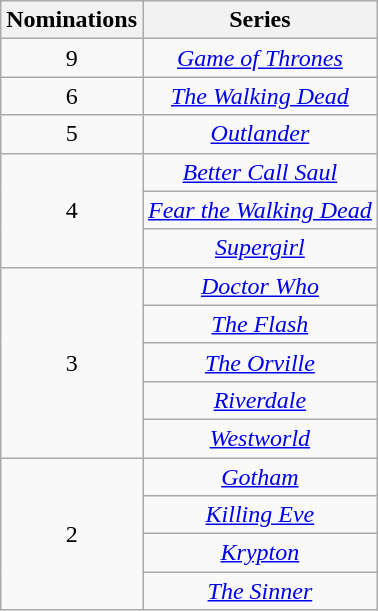<table class="wikitable right" style="text-align: center;">
<tr>
<th scope="col" style="text-align:center">Nominations</th>
<th scope="col" style="text-align:center">Series</th>
</tr>
<tr>
<td scope=row style="text-align:center">9</td>
<td><em><a href='#'>Game of Thrones</a></em></td>
</tr>
<tr>
<td scope=row style="text-align:center">6</td>
<td><em><a href='#'>The Walking Dead</a></em></td>
</tr>
<tr>
<td scope=row style="text-align:center">5</td>
<td><em><a href='#'>Outlander</a></em></td>
</tr>
<tr>
<td rowspan=3 scope=row style="text-align:center">4</td>
<td><em><a href='#'>Better Call Saul</a></em></td>
</tr>
<tr>
<td><em><a href='#'>Fear the Walking Dead</a></em></td>
</tr>
<tr>
<td><em><a href='#'>Supergirl</a></em></td>
</tr>
<tr>
<td rowspan=5 scope=row style="text-align:center">3</td>
<td><em><a href='#'>Doctor Who</a></em></td>
</tr>
<tr>
<td><em><a href='#'>The Flash</a></em></td>
</tr>
<tr>
<td><em><a href='#'>The Orville</a></em></td>
</tr>
<tr>
<td><em><a href='#'>Riverdale</a></em></td>
</tr>
<tr>
<td><em><a href='#'>Westworld</a></em></td>
</tr>
<tr>
<td rowspan=4 scope=row style="text-align:center">2</td>
<td><em><a href='#'>Gotham</a></em></td>
</tr>
<tr>
<td><em><a href='#'>Killing Eve</a></em></td>
</tr>
<tr>
<td><em><a href='#'>Krypton</a></em></td>
</tr>
<tr>
<td><em><a href='#'>The Sinner</a></em></td>
</tr>
</table>
